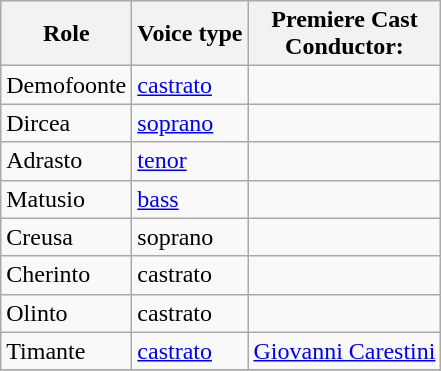<table class="wikitable">
<tr>
<th>Role</th>
<th>Voice type</th>
<th>Premiere Cast<br>Conductor:</th>
</tr>
<tr>
<td>Demofoonte</td>
<td><a href='#'>castrato</a></td>
<td></td>
</tr>
<tr>
<td>Dircea</td>
<td><a href='#'>soprano</a></td>
<td></td>
</tr>
<tr>
<td>Adrasto</td>
<td><a href='#'>tenor</a></td>
<td></td>
</tr>
<tr>
<td>Matusio</td>
<td><a href='#'>bass</a></td>
<td></td>
</tr>
<tr>
<td>Creusa</td>
<td>soprano</td>
<td></td>
</tr>
<tr>
<td>Cherinto</td>
<td>castrato</td>
<td></td>
</tr>
<tr>
<td>Olinto</td>
<td>castrato</td>
<td></td>
</tr>
<tr>
<td>Timante</td>
<td><a href='#'>castrato</a></td>
<td><a href='#'>Giovanni Carestini</a></td>
</tr>
<tr>
</tr>
</table>
